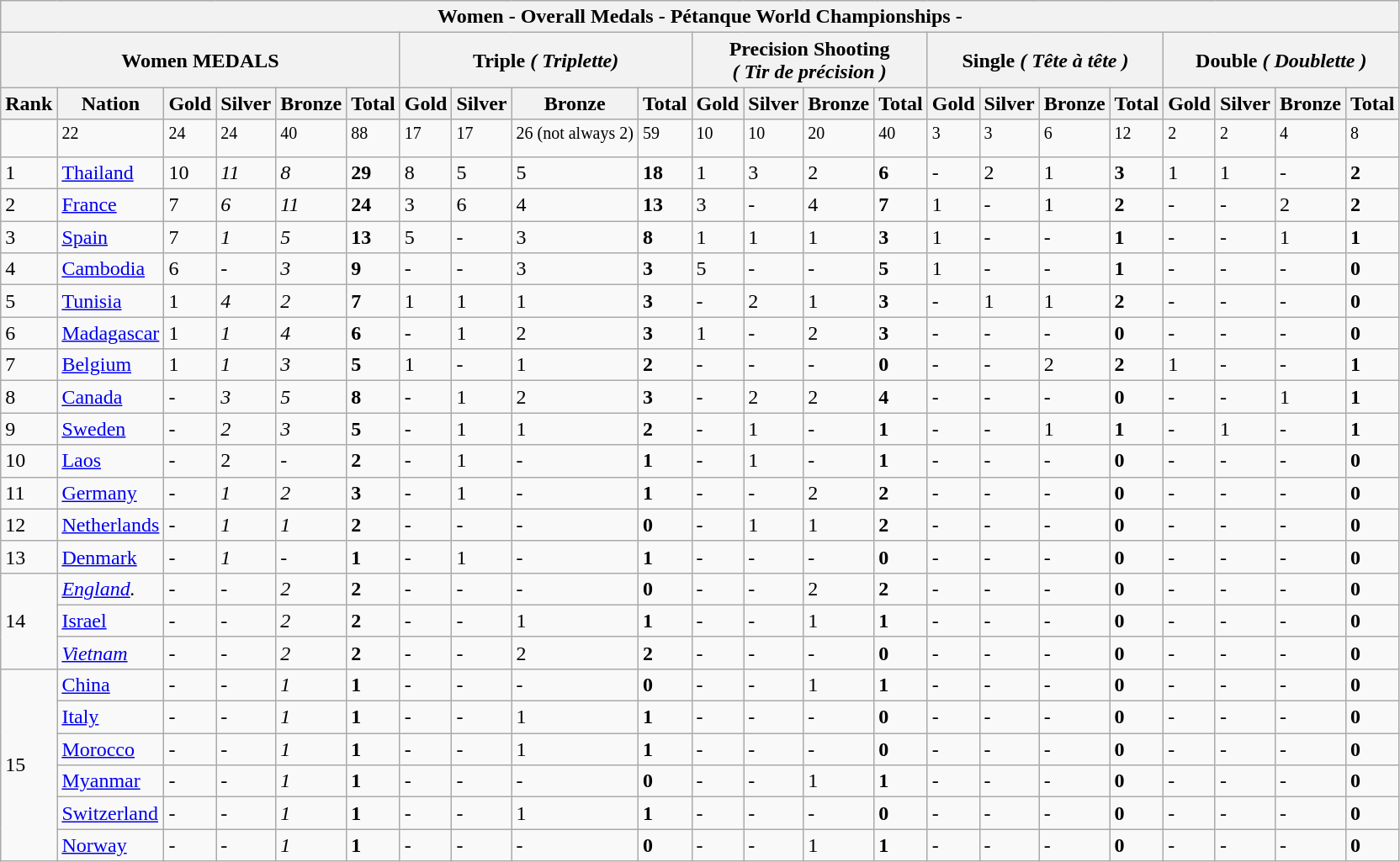<table class="wikitable sortable">
<tr>
<th colspan="22">Women - Overall Medals - Pétanque World Championships -</th>
</tr>
<tr>
<th colspan="6">Women MEDALS</th>
<th colspan="4">Triple <em>( Triplette)</em></th>
<th colspan="4">Precision Shooting<br><em>( Tir de précision )</em></th>
<th colspan="4">Single <em>( Tête à tête )</em></th>
<th colspan="4">Double <em>( Doublette )</em></th>
</tr>
<tr>
<th>Rank</th>
<th>Nation</th>
<th>Gold<br></th>
<th>Silver<br></th>
<th>Bronze<br></th>
<th>Total</th>
<th>Gold<br></th>
<th>Silver<br></th>
<th>Bronze<br></th>
<th>Total</th>
<th>Gold<br></th>
<th>Silver<br></th>
<th>Bronze<br></th>
<th>Total</th>
<th>Gold<br></th>
<th>Silver<br></th>
<th>Bronze<br></th>
<th>Total</th>
<th>Gold<br></th>
<th>Silver<br></th>
<th>Bronze<br></th>
<th>Total</th>
</tr>
<tr>
<td></td>
<td><sup>22</sup></td>
<td><sup>24</sup></td>
<td><sup>24</sup></td>
<td><sup>40</sup></td>
<td><sup>88</sup></td>
<td><sup>17</sup></td>
<td><sup>17</sup></td>
<td><sup>26 (not always 2)</sup></td>
<td><sup>59</sup></td>
<td><sup>10</sup></td>
<td><sup>10</sup></td>
<td><sup>20</sup></td>
<td><sup>40</sup></td>
<td><sup>3</sup></td>
<td><sup>3</sup></td>
<td><sup>6</sup></td>
<td><sup>12</sup></td>
<td><sup>2</sup></td>
<td><sup>2</sup></td>
<td><sup>4</sup></td>
<td><sup>8</sup></td>
</tr>
<tr>
<td>1</td>
<td> <a href='#'>Thailand</a></td>
<td>10</td>
<td><em>11</em></td>
<td><em>8</em></td>
<td><strong>29</strong></td>
<td>8</td>
<td>5</td>
<td>5</td>
<td><strong>18</strong></td>
<td>1</td>
<td>3</td>
<td>2</td>
<td><strong>6</strong></td>
<td>-</td>
<td>2</td>
<td>1</td>
<td><strong>3</strong></td>
<td>1</td>
<td>1</td>
<td>-</td>
<td><strong>2</strong></td>
</tr>
<tr>
<td>2</td>
<td> <a href='#'>France</a></td>
<td>7</td>
<td><em>6</em></td>
<td><em>11</em></td>
<td><strong>24</strong></td>
<td>3</td>
<td>6</td>
<td>4</td>
<td><strong>13</strong></td>
<td>3</td>
<td>-</td>
<td>4</td>
<td><strong>7</strong></td>
<td>1</td>
<td>-</td>
<td>1</td>
<td><strong>2</strong></td>
<td>-</td>
<td>-</td>
<td>2</td>
<td><strong>2</strong></td>
</tr>
<tr>
<td>3</td>
<td> <a href='#'>Spain</a></td>
<td>7</td>
<td><em>1</em></td>
<td><em>5</em></td>
<td><strong>13</strong></td>
<td>5</td>
<td>-</td>
<td>3</td>
<td><strong>8</strong></td>
<td>1</td>
<td>1</td>
<td>1</td>
<td><strong>3</strong></td>
<td>1</td>
<td>-</td>
<td>-</td>
<td><strong>1</strong></td>
<td>-</td>
<td>-</td>
<td>1</td>
<td><strong>1</strong></td>
</tr>
<tr>
<td>4</td>
<td> <a href='#'>Cambodia</a></td>
<td>6</td>
<td><em>-</em></td>
<td><em>3</em></td>
<td><strong>9</strong></td>
<td>-</td>
<td>-</td>
<td>3</td>
<td><strong>3</strong></td>
<td>5</td>
<td>-</td>
<td>-</td>
<td><strong>5</strong></td>
<td>1</td>
<td>-</td>
<td>-</td>
<td><strong>1</strong></td>
<td>-</td>
<td>-</td>
<td>-</td>
<td><strong>0</strong></td>
</tr>
<tr>
<td>5</td>
<td> <a href='#'>Tunisia</a></td>
<td>1</td>
<td><em>4</em></td>
<td><em>2</em></td>
<td><strong>7</strong></td>
<td>1</td>
<td>1</td>
<td>1</td>
<td><strong>3</strong></td>
<td>-</td>
<td>2</td>
<td>1</td>
<td><strong>3</strong></td>
<td>-</td>
<td>1</td>
<td>1</td>
<td><strong>2</strong></td>
<td>-</td>
<td>-</td>
<td>-</td>
<td><strong>0</strong></td>
</tr>
<tr>
<td>6</td>
<td> <a href='#'>Madagascar</a></td>
<td>1</td>
<td><em>1</em></td>
<td><em>4</em></td>
<td><strong>6</strong></td>
<td>-</td>
<td>1</td>
<td>2</td>
<td><strong>3</strong></td>
<td>1</td>
<td>-</td>
<td>2</td>
<td><strong>3</strong></td>
<td>-</td>
<td>-</td>
<td>-</td>
<td><strong>0</strong></td>
<td>-</td>
<td>-</td>
<td>-</td>
<td><strong>0</strong></td>
</tr>
<tr>
<td>7</td>
<td> <a href='#'>Belgium</a></td>
<td>1</td>
<td><em>1</em></td>
<td><em>3</em></td>
<td><strong>5</strong></td>
<td>1</td>
<td>-</td>
<td>1</td>
<td><strong>2</strong></td>
<td>-</td>
<td>-</td>
<td>-</td>
<td><strong>0</strong></td>
<td>-</td>
<td>-</td>
<td>2</td>
<td><strong>2</strong></td>
<td>1</td>
<td>-</td>
<td>-</td>
<td><strong>1</strong></td>
</tr>
<tr>
<td>8</td>
<td> <a href='#'>Canada</a></td>
<td>-</td>
<td><em>3</em></td>
<td><em>5</em></td>
<td><strong>8</strong></td>
<td>-</td>
<td>1</td>
<td>2</td>
<td><strong>3</strong></td>
<td>-</td>
<td>2</td>
<td>2</td>
<td><strong>4</strong></td>
<td>-</td>
<td>-</td>
<td>-</td>
<td><strong>0</strong></td>
<td>-</td>
<td>-</td>
<td>1</td>
<td><strong>1</strong></td>
</tr>
<tr>
<td>9</td>
<td> <a href='#'>Sweden</a></td>
<td>-</td>
<td><em>2</em></td>
<td><em>3</em></td>
<td><strong>5</strong></td>
<td>-</td>
<td>1</td>
<td>1</td>
<td><strong>2</strong></td>
<td>-</td>
<td>1</td>
<td>-</td>
<td><strong>1</strong></td>
<td>-</td>
<td>-</td>
<td>1</td>
<td><strong>1</strong></td>
<td>-</td>
<td>1</td>
<td>-</td>
<td><strong>1</strong></td>
</tr>
<tr>
<td>10</td>
<td> <a href='#'>Laos</a></td>
<td>-</td>
<td>2</td>
<td>-</td>
<td><strong>2</strong></td>
<td>-</td>
<td>1</td>
<td>-</td>
<td><strong>1</strong></td>
<td>-</td>
<td>1</td>
<td>-</td>
<td><strong>1</strong></td>
<td>-</td>
<td>-</td>
<td>-</td>
<td><strong>0</strong></td>
<td>-</td>
<td>-</td>
<td>-</td>
<td><strong>0</strong></td>
</tr>
<tr>
<td>11</td>
<td> <a href='#'>Germany</a></td>
<td>-</td>
<td><em>1</em></td>
<td><em>2</em></td>
<td><strong>3</strong></td>
<td>-</td>
<td>1</td>
<td>-</td>
<td><strong>1</strong></td>
<td>-</td>
<td>-</td>
<td>2</td>
<td><strong>2</strong></td>
<td>-</td>
<td>-</td>
<td>-</td>
<td><strong>0</strong></td>
<td>-</td>
<td>-</td>
<td>-</td>
<td><strong>0</strong></td>
</tr>
<tr>
<td>12</td>
<td> <a href='#'>Netherlands</a></td>
<td>-</td>
<td><em>1</em></td>
<td><em>1</em></td>
<td><strong>2</strong></td>
<td>-</td>
<td>-</td>
<td>-</td>
<td><strong>0</strong></td>
<td>-</td>
<td>1</td>
<td>1</td>
<td><strong>2</strong></td>
<td>-</td>
<td>-</td>
<td>-</td>
<td><strong>0</strong></td>
<td>-</td>
<td>-</td>
<td>-</td>
<td><strong>0</strong></td>
</tr>
<tr>
<td>13</td>
<td> <a href='#'>Denmark</a></td>
<td>-</td>
<td><em>1</em></td>
<td><em>-</em></td>
<td><strong>1</strong></td>
<td>-</td>
<td>1</td>
<td>-</td>
<td><strong>1</strong></td>
<td>-</td>
<td>-</td>
<td>-</td>
<td><strong>0</strong></td>
<td>-</td>
<td>-</td>
<td>-</td>
<td><strong>0</strong></td>
<td>-</td>
<td>-</td>
<td>-</td>
<td><strong>0</strong></td>
</tr>
<tr>
<td rowspan="3">14</td>
<td><em>  <a href='#'>England</a>.</em></td>
<td>-</td>
<td><em>-</em></td>
<td><em>2</em></td>
<td><strong>2</strong></td>
<td>-</td>
<td>-</td>
<td>-</td>
<td><strong>0</strong></td>
<td>-</td>
<td>-</td>
<td>2</td>
<td><strong>2</strong></td>
<td>-</td>
<td>-</td>
<td>-</td>
<td><strong>0</strong></td>
<td>-</td>
<td>-</td>
<td>-</td>
<td><strong>0</strong></td>
</tr>
<tr>
<td> <a href='#'>Israel</a></td>
<td>-</td>
<td><em>-</em></td>
<td><em>2</em></td>
<td><strong>2</strong></td>
<td>-</td>
<td>-</td>
<td>1</td>
<td><strong>1</strong></td>
<td>-</td>
<td>-</td>
<td>1</td>
<td><strong>1</strong></td>
<td>-</td>
<td>-</td>
<td>-</td>
<td><strong>0</strong></td>
<td>-</td>
<td>-</td>
<td>-</td>
<td><strong>0</strong></td>
</tr>
<tr>
<td> <em><a href='#'>Vietnam</a></em></td>
<td>-</td>
<td><em>-</em></td>
<td><em>2</em></td>
<td><strong>2</strong></td>
<td>-</td>
<td>-</td>
<td>2</td>
<td><strong>2</strong></td>
<td>-</td>
<td>-</td>
<td>-</td>
<td><strong>0</strong></td>
<td>-</td>
<td>-</td>
<td>-</td>
<td><strong>0</strong></td>
<td>-</td>
<td>-</td>
<td>-</td>
<td><strong>0</strong></td>
</tr>
<tr>
<td rowspan="6">15</td>
<td> <a href='#'>China</a></td>
<td>-</td>
<td><em>-</em></td>
<td><em>1</em></td>
<td><strong>1</strong></td>
<td>-</td>
<td>-</td>
<td>-</td>
<td><strong>0</strong></td>
<td>-</td>
<td>-</td>
<td>1</td>
<td><strong>1</strong></td>
<td>-</td>
<td>-</td>
<td>-</td>
<td><strong>0</strong></td>
<td>-</td>
<td>-</td>
<td>-</td>
<td><strong>0</strong></td>
</tr>
<tr>
<td> <a href='#'>Italy</a></td>
<td>-</td>
<td><em>-</em></td>
<td><em>1</em></td>
<td><strong>1</strong></td>
<td>-</td>
<td>-</td>
<td>1</td>
<td><strong>1</strong></td>
<td>-</td>
<td>-</td>
<td>-</td>
<td><strong>0</strong></td>
<td>-</td>
<td>-</td>
<td>-</td>
<td><strong>0</strong></td>
<td>-</td>
<td>-</td>
<td>-</td>
<td><strong>0</strong></td>
</tr>
<tr>
<td> <a href='#'>Morocco</a></td>
<td>-</td>
<td><em>-</em></td>
<td><em>1</em></td>
<td><strong>1</strong></td>
<td>-</td>
<td>-</td>
<td>1</td>
<td><strong>1</strong></td>
<td>-</td>
<td>-</td>
<td>-</td>
<td><strong>0</strong></td>
<td>-</td>
<td>-</td>
<td>-</td>
<td><strong>0</strong></td>
<td>-</td>
<td>-</td>
<td>-</td>
<td><strong>0</strong></td>
</tr>
<tr>
<td> <a href='#'>Myanmar</a></td>
<td>-</td>
<td><em>-</em></td>
<td><em>1</em></td>
<td><strong>1</strong></td>
<td>-</td>
<td>-</td>
<td>-</td>
<td><strong>0</strong></td>
<td>-</td>
<td>-</td>
<td>1</td>
<td><strong>1</strong></td>
<td>-</td>
<td>-</td>
<td>-</td>
<td><strong>0</strong></td>
<td>-</td>
<td>-</td>
<td>-</td>
<td><strong>0</strong></td>
</tr>
<tr>
<td> <a href='#'>Switzerland</a></td>
<td>-</td>
<td><em>-</em></td>
<td><em>1</em></td>
<td><strong>1</strong></td>
<td>-</td>
<td>-</td>
<td>1</td>
<td><strong>1</strong></td>
<td>-</td>
<td>-</td>
<td>-</td>
<td><strong>0</strong></td>
<td>-</td>
<td>-</td>
<td>-</td>
<td><strong>0</strong></td>
<td>-</td>
<td>-</td>
<td>-</td>
<td><strong>0</strong></td>
</tr>
<tr>
<td> <a href='#'>Norway</a></td>
<td>-</td>
<td><em>-</em></td>
<td><em>1</em></td>
<td><strong>1</strong></td>
<td>-</td>
<td>-</td>
<td>-</td>
<td><strong>0</strong></td>
<td>-</td>
<td>-</td>
<td>1</td>
<td><strong>1</strong></td>
<td>-</td>
<td>-</td>
<td>-</td>
<td><strong>0</strong></td>
<td>-</td>
<td>-</td>
<td>-</td>
<td><strong>0</strong></td>
</tr>
</table>
